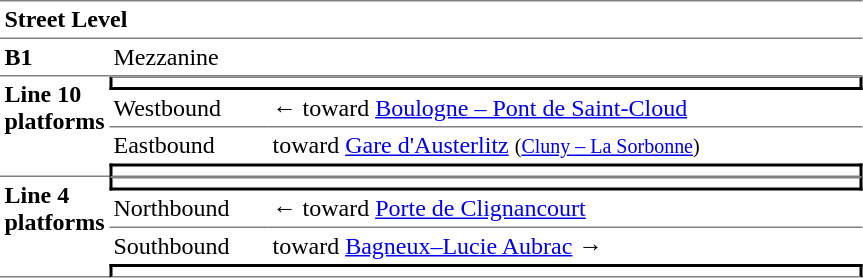<table cellspacing="0" cellpadding="3" border="0">
<tr>
<td colspan="3" data-darkreader-inline-border-top="" data-darkreader-inline-border-bottom="" style="border-bottom:solid 1px gray;border-top:solid 1px gray;" width="50" valign="top"><strong>Street Level</strong></td>
</tr>
<tr>
<td data-darkreader-inline-border-bottom="" style="border-bottom:solid 1px gray;" width="50" valign="top"><strong>B1</strong></td>
<td colspan="2" data-darkreader-inline-border-bottom="" style="border-bottom:solid 1px gray;" width="100" valign="top">Mezzanine</td>
</tr>
<tr>
<td rowspan="4" data-darkreader-inline-border-bottom="" style="border-bottom:solid 1px gray;" width="50" valign="top"><strong>Line 10 platforms</strong></td>
<td colspan="2" data-darkreader-inline-border-bottom="" data-darkreader-inline-border-left="" data-darkreader-inline-border-right="" data-darkreader-inline-border-top="" style="border-top:solid 1px gray;border-right:solid 2px black;border-left:solid 2px black;border-bottom:solid 2px black;text-align:center;"></td>
</tr>
<tr>
<td data-darkreader-inline-border-bottom="" style="border-bottom:solid 1px gray;" width="100">Westbound</td>
<td data-darkreader-inline-border-bottom="" style="border-bottom:solid 1px gray;" width="390">←   toward <a href='#'>Boulogne – Pont de Saint-Cloud</a> </td>
</tr>
<tr>
<td>Eastbound</td>
<td>   toward <a href='#'>Gare d'Austerlitz</a> <small>(<a href='#'>Cluny – La Sorbonne</a>)</small> </td>
</tr>
<tr>
<td colspan="2" data-darkreader-inline-border-bottom="" data-darkreader-inline-border-left="" data-darkreader-inline-border-right="" data-darkreader-inline-border-top="" style="border-top:solid 2px black;border-right:solid 2px black;border-left:solid 2px black;border-bottom:solid 1px gray;text-align:center;"></td>
</tr>
<tr>
<td rowspan="10" data-darkreader-inline-border-bottom="" style="border-bottom:solid 1px gray;" width="50" valign="top"><strong>Line 4 platforms</strong></td>
<td colspan="2" data-darkreader-inline-border-bottom="" data-darkreader-inline-border-left="" data-darkreader-inline-border-right="" data-darkreader-inline-border-top="" style="border-top:solid 1px gray;border-right:solid 2px black;border-left:solid 2px black;border-bottom:solid 2px black;text-align:center;"></td>
</tr>
<tr>
<td data-darkreader-inline-border-bottom="" style="border-bottom:solid 1px gray;" width="100">Northbound</td>
<td data-darkreader-inline-border-bottom="" style="border-bottom:solid 1px gray;" width="390">←   toward <a href='#'>Porte de Clignancourt</a> </td>
</tr>
<tr>
<td>Southbound</td>
<td>   toward <a href='#'>Bagneux–Lucie Aubrac</a>  →</td>
</tr>
<tr>
<td colspan="2" data-darkreader-inline-border-bottom="" data-darkreader-inline-border-left="" data-darkreader-inline-border-right="" data-darkreader-inline-border-top="" style="border-top:solid 2px black;border-right:solid 2px black;border-left:solid 2px black;border-bottom:solid 1px gray;text-align:center;"></td>
</tr>
</table>
